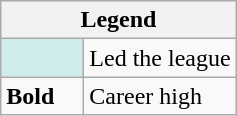<table class="wikitable mw-collapsible mw-collapsed">
<tr>
<th colspan="2">Legend</th>
</tr>
<tr>
<td style="background:#cfecec; width:3em;"></td>
<td>Led the league</td>
</tr>
<tr>
<td><strong>Bold</strong></td>
<td>Career high</td>
</tr>
</table>
